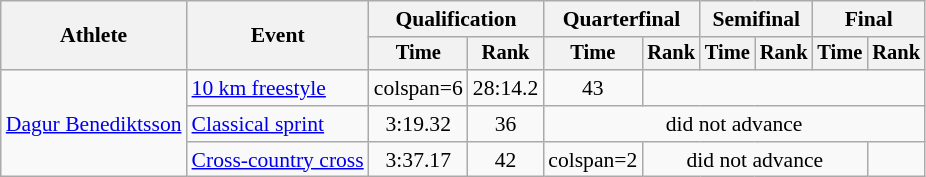<table class="wikitable" style="font-size:90%">
<tr>
<th rowspan="2">Athlete</th>
<th rowspan="2">Event</th>
<th colspan="2">Qualification</th>
<th colspan="2">Quarterfinal</th>
<th colspan="2">Semifinal</th>
<th colspan="2">Final</th>
</tr>
<tr style="font-size:95%">
<th>Time</th>
<th>Rank</th>
<th>Time</th>
<th>Rank</th>
<th>Time</th>
<th>Rank</th>
<th>Time</th>
<th>Rank</th>
</tr>
<tr align=center>
<td align=left rowspan=3><a href='#'>Dagur Benediktsson</a></td>
<td align=left><a href='#'>10 km freestyle</a></td>
<td>colspan=6 </td>
<td>28:14.2</td>
<td>43</td>
</tr>
<tr align=center>
<td align=left><a href='#'>Classical sprint</a></td>
<td>3:19.32</td>
<td>36</td>
<td colspan=6>did not advance</td>
</tr>
<tr align=center>
<td align=left><a href='#'>Cross-country cross</a></td>
<td>3:37.17</td>
<td>42</td>
<td>colspan=2 </td>
<td colspan=4>did not advance</td>
</tr>
</table>
